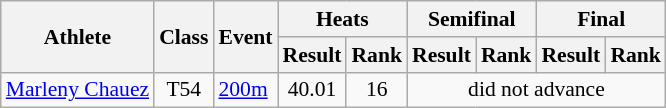<table class=wikitable style="font-size:90%">
<tr>
<th rowspan="2">Athlete</th>
<th rowspan="2">Class</th>
<th rowspan="2">Event</th>
<th colspan="2">Heats</th>
<th colspan="2">Semifinal</th>
<th colspan="2">Final</th>
</tr>
<tr>
<th>Result</th>
<th>Rank</th>
<th>Result</th>
<th>Rank</th>
<th>Result</th>
<th>Rank</th>
</tr>
<tr>
<td><a href='#'>Marleny Chauez</a></td>
<td style="text-align:center;">T54</td>
<td><a href='#'>200m</a></td>
<td style="text-align:center;">40.01</td>
<td style="text-align:center;">16</td>
<td style="text-align:center;" colspan="4">did not advance</td>
</tr>
</table>
